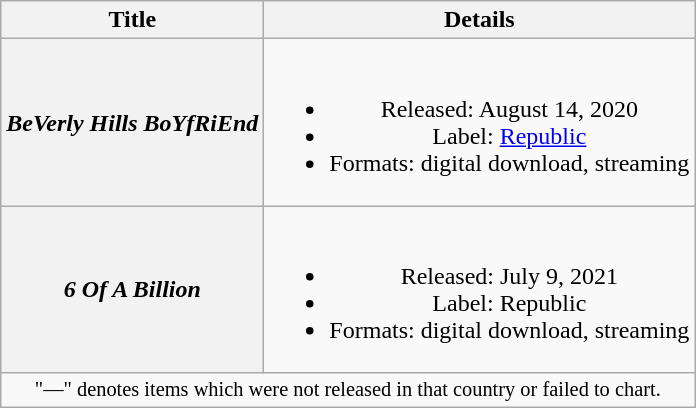<table class="wikitable plainrowheaders" style="text-align:center;">
<tr>
<th scope="col">Title</th>
<th scope="col">Details</th>
</tr>
<tr>
<th scope="row"><em>BeVerly Hills BoYfRiEnd</em></th>
<td><br><ul><li>Released: August 14, 2020</li><li>Label: <a href='#'>Republic</a></li><li>Formats: digital download, streaming</li></ul></td>
</tr>
<tr>
<th scope="row"><em>6 Of A Billion</em></th>
<td><br><ul><li>Released: July 9, 2021</li><li>Label: Republic</li><li>Formats: digital download, streaming</li></ul></td>
</tr>
<tr>
<td colspan="2" style="font-size:85%;">"—" denotes items which were not released in that country or failed to chart.</td>
</tr>
</table>
